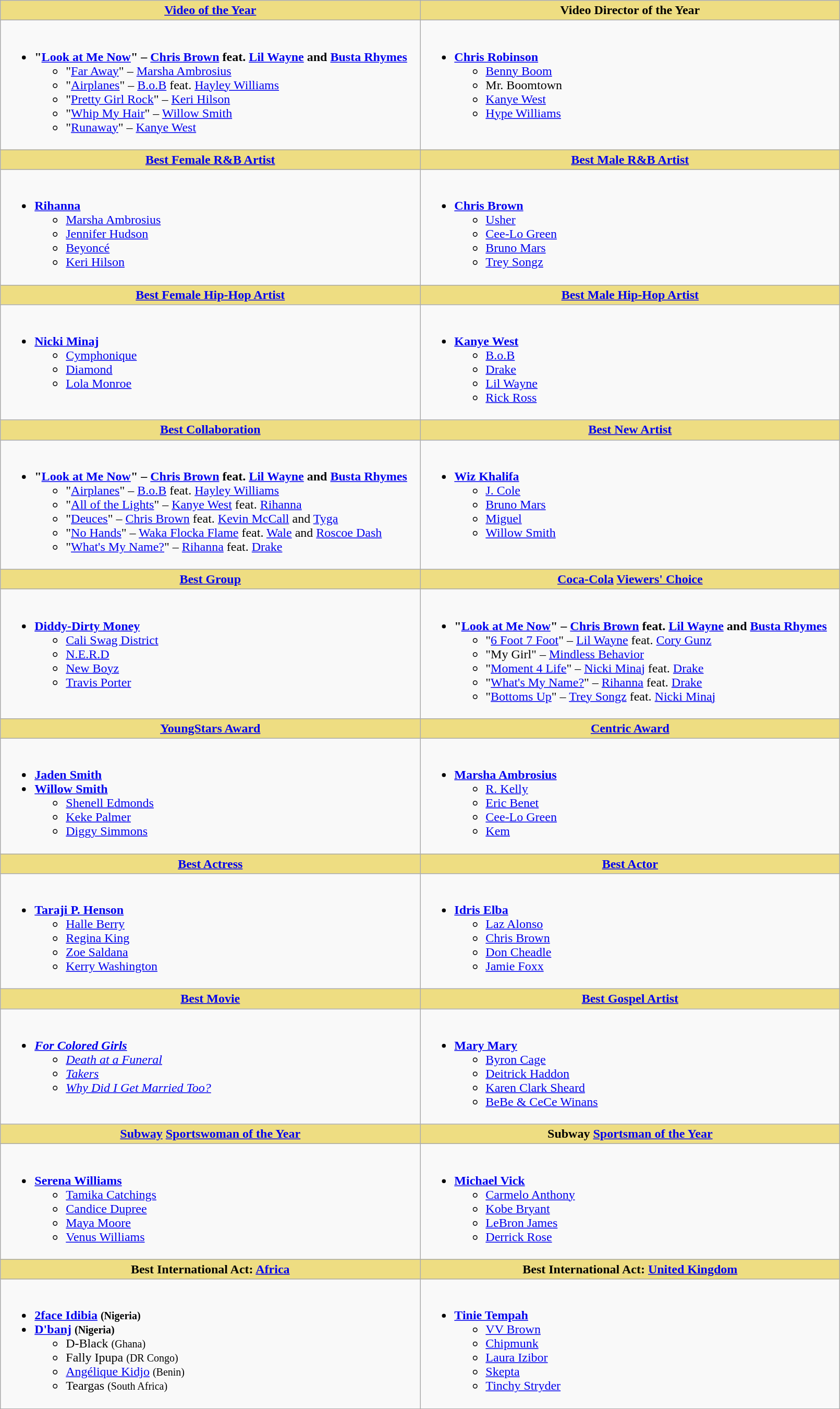<table class=wikitable width="85%">
<tr>
<th style="background:#EEDD82;" ! width="50%"><a href='#'>Video of the Year</a></th>
<th style="background:#EEDD82;" ! width="50%">Video Director of the Year</th>
</tr>
<tr>
<td valign="top"><br><ul><li><strong>"<a href='#'>Look at Me Now</a>" – <a href='#'>Chris Brown</a> feat. <a href='#'>Lil Wayne</a> and <a href='#'>Busta Rhymes</a></strong><ul><li>"<a href='#'>Far Away</a>" – <a href='#'>Marsha Ambrosius</a></li><li>"<a href='#'>Airplanes</a>" – <a href='#'>B.o.B</a> feat. <a href='#'>Hayley Williams</a></li><li>"<a href='#'>Pretty Girl Rock</a>" – <a href='#'>Keri Hilson</a></li><li>"<a href='#'>Whip My Hair</a>" – <a href='#'>Willow Smith</a></li><li>"<a href='#'>Runaway</a>" – <a href='#'>Kanye West</a></li></ul></li></ul></td>
<td valign="top"><br><ul><li><strong><a href='#'>Chris Robinson</a></strong><ul><li><a href='#'>Benny Boom</a></li><li>Mr. Boomtown</li><li><a href='#'>Kanye West</a></li><li><a href='#'>Hype Williams</a></li></ul></li></ul></td>
</tr>
<tr>
<th style="background:#EEDD82;" ! style="width="50%"><a href='#'>Best Female R&B Artist</a></th>
<th style="background:#EEDD82;" ! style="width="50%"><a href='#'>Best Male R&B Artist</a></th>
</tr>
<tr>
<td valign="top"><br><ul><li><strong><a href='#'>Rihanna</a></strong><ul><li><a href='#'>Marsha Ambrosius</a></li><li><a href='#'>Jennifer Hudson</a></li><li><a href='#'>Beyoncé</a></li><li><a href='#'>Keri Hilson</a></li></ul></li></ul></td>
<td valign="top"><br><ul><li><strong><a href='#'>Chris Brown</a></strong><ul><li><a href='#'>Usher</a></li><li><a href='#'>Cee-Lo Green</a></li><li><a href='#'>Bruno Mars</a></li><li><a href='#'>Trey Songz</a></li></ul></li></ul></td>
</tr>
<tr>
<th style="background:#EEDD82;" ! style="width="50%"><a href='#'>Best Female Hip-Hop Artist</a></th>
<th style="background:#EEDD82;" ! style="width="50%"><a href='#'>Best Male Hip-Hop Artist</a></th>
</tr>
<tr>
<td valign="top"><br><ul><li><strong><a href='#'>Nicki Minaj</a></strong><ul><li><a href='#'>Cymphonique</a></li><li><a href='#'>Diamond</a></li><li><a href='#'>Lola Monroe</a></li></ul></li></ul></td>
<td valign="top"><br><ul><li><strong><a href='#'>Kanye West</a></strong><ul><li><a href='#'>B.o.B</a></li><li><a href='#'>Drake</a></li><li><a href='#'>Lil Wayne</a></li><li><a href='#'>Rick Ross</a></li></ul></li></ul></td>
</tr>
<tr>
<th style="background:#EEDD82;" ! style="width="50%"><a href='#'>Best Collaboration</a></th>
<th style="background:#EEDD82;" ! style="width="50%"><a href='#'>Best New Artist</a></th>
</tr>
<tr>
<td valign="top"><br><ul><li><strong>"<a href='#'>Look at Me Now</a>" – <a href='#'>Chris Brown</a> feat. <a href='#'>Lil Wayne</a> and <a href='#'>Busta Rhymes</a></strong><ul><li>"<a href='#'>Airplanes</a>" – <a href='#'>B.o.B</a> feat. <a href='#'>Hayley Williams</a></li><li>"<a href='#'>All of the Lights</a>" – <a href='#'>Kanye West</a> feat. <a href='#'>Rihanna</a></li><li>"<a href='#'>Deuces</a>" – <a href='#'>Chris Brown</a> feat. <a href='#'>Kevin McCall</a> and <a href='#'>Tyga</a></li><li>"<a href='#'>No Hands</a>" – <a href='#'>Waka Flocka Flame</a> feat. <a href='#'>Wale</a> and <a href='#'>Roscoe Dash</a></li><li>"<a href='#'>What's My Name?</a>" – <a href='#'>Rihanna</a> feat. <a href='#'>Drake</a></li></ul></li></ul></td>
<td valign="top"><br><ul><li><strong><a href='#'>Wiz Khalifa</a></strong><ul><li><a href='#'>J. Cole</a></li><li><a href='#'>Bruno Mars</a></li><li><a href='#'>Miguel</a></li><li><a href='#'>Willow Smith</a></li></ul></li></ul></td>
</tr>
<tr>
<th style="background:#EEDD82;" ! style="width="50%"><a href='#'>Best Group</a></th>
<th style="background:#EEDD82;" ! style="width="50%"><a href='#'>Coca-Cola</a> <a href='#'>Viewers' Choice</a></th>
</tr>
<tr>
<td valign="top"><br><ul><li><strong><a href='#'>Diddy-Dirty Money</a></strong><ul><li><a href='#'>Cali Swag District</a></li><li><a href='#'>N.E.R.D</a></li><li><a href='#'>New Boyz</a></li><li><a href='#'>Travis Porter</a></li></ul></li></ul></td>
<td valign="top"><br><ul><li><strong>"<a href='#'>Look at Me Now</a>" – <a href='#'>Chris Brown</a> feat. <a href='#'>Lil Wayne</a> and <a href='#'>Busta Rhymes</a></strong><ul><li>"<a href='#'>6 Foot 7 Foot</a>" – <a href='#'>Lil Wayne</a> feat. <a href='#'>Cory Gunz</a></li><li>"My Girl" – <a href='#'>Mindless Behavior</a></li><li>"<a href='#'>Moment 4 Life</a>" – <a href='#'>Nicki Minaj</a> feat. <a href='#'>Drake</a></li><li>"<a href='#'>What's My Name?</a>" – <a href='#'>Rihanna</a> feat. <a href='#'>Drake</a></li><li>"<a href='#'>Bottoms Up</a>" – <a href='#'>Trey Songz</a> feat. <a href='#'>Nicki Minaj</a></li></ul></li></ul></td>
</tr>
<tr>
<th style="background:#EEDD82;" ! style="width="50%"><a href='#'>YoungStars Award</a></th>
<th style="background:#EEDD82;" ! style="width="50%"><a href='#'>Centric Award</a></th>
</tr>
<tr>
<td valign="top"><br><ul><li><strong><a href='#'>Jaden Smith</a></strong></li><li><strong><a href='#'>Willow Smith</a></strong><ul><li><a href='#'>Shenell Edmonds</a></li><li><a href='#'>Keke Palmer</a></li><li><a href='#'>Diggy Simmons</a></li></ul></li></ul></td>
<td valign="top"><br><ul><li><strong><a href='#'>Marsha Ambrosius</a></strong><ul><li><a href='#'>R. Kelly</a></li><li><a href='#'>Eric Benet</a></li><li><a href='#'>Cee-Lo Green</a></li><li><a href='#'>Kem</a></li></ul></li></ul></td>
</tr>
<tr>
<th style="background:#EEDD82;" ! style="width="50%"><a href='#'>Best Actress</a></th>
<th style="background:#EEDD82;" ! style="width="50%"><a href='#'>Best Actor</a></th>
</tr>
<tr>
<td valign="top"><br><ul><li><strong><a href='#'>Taraji P. Henson</a></strong><ul><li><a href='#'>Halle Berry</a></li><li><a href='#'>Regina King</a></li><li><a href='#'>Zoe Saldana</a></li><li><a href='#'>Kerry Washington</a></li></ul></li></ul></td>
<td valign="top"><br><ul><li><strong><a href='#'>Idris Elba</a></strong><ul><li><a href='#'>Laz Alonso</a></li><li><a href='#'>Chris Brown</a></li><li><a href='#'>Don Cheadle</a></li><li><a href='#'>Jamie Foxx</a></li></ul></li></ul></td>
</tr>
<tr>
<th style="background:#EEDD82;" ! style="width="50%"><a href='#'>Best Movie</a></th>
<th style="background:#EEDD82;" ! style="width="50%"><a href='#'>Best Gospel Artist</a></th>
</tr>
<tr>
<td valign="top"><br><ul><li><strong><em><a href='#'>For Colored Girls</a></em></strong><ul><li><em><a href='#'>Death at a Funeral</a></em></li><li><em><a href='#'>Takers</a></em></li><li><em><a href='#'>Why Did I Get Married Too?</a></em></li></ul></li></ul></td>
<td valign="top"><br><ul><li><strong><a href='#'>Mary Mary</a></strong><ul><li><a href='#'>Byron Cage</a></li><li><a href='#'>Deitrick Haddon</a></li><li><a href='#'>Karen Clark Sheard</a></li><li><a href='#'>BeBe & CeCe Winans</a></li></ul></li></ul></td>
</tr>
<tr>
<th style="background:#EEDD82;" ! style="width="50%"><a href='#'>Subway</a> <a href='#'>Sportswoman of the Year</a></th>
<th style="background:#EEDD82;" ! style="width="50%">Subway <a href='#'>Sportsman of the Year</a></th>
</tr>
<tr>
<td valign="top"><br><ul><li><strong><a href='#'>Serena Williams</a></strong><ul><li><a href='#'>Tamika Catchings</a></li><li><a href='#'>Candice Dupree</a></li><li><a href='#'>Maya Moore</a></li><li><a href='#'>Venus Williams</a></li></ul></li></ul></td>
<td valign="top"><br><ul><li><strong><a href='#'>Michael Vick</a></strong><ul><li><a href='#'>Carmelo Anthony</a></li><li><a href='#'>Kobe Bryant</a></li><li><a href='#'>LeBron James</a></li><li><a href='#'>Derrick Rose</a></li></ul></li></ul></td>
</tr>
<tr>
<th style="background:#EEDD82;" ! style="width="50%">Best International Act: <a href='#'>Africa</a></th>
<th style="background:#EEDD82;" ! style="width="50%">Best International Act: <a href='#'>United Kingdom</a></th>
</tr>
<tr>
<td valign="top"><br><ul><li><strong><a href='#'>2face Idibia</a> <small>(Nigeria)</small></strong></li><li><strong><a href='#'>D'banj</a> <small>(Nigeria)</small></strong><ul><li>D-Black <small>(Ghana)</small></li><li>Fally Ipupa <small>(DR Congo)</small></li><li><a href='#'>Angélique Kidjo</a> <small>(Benin)</small></li><li>Teargas <small>(South Africa)</small></li></ul></li></ul></td>
<td valign="top"><br><ul><li><strong><a href='#'>Tinie Tempah</a></strong><ul><li><a href='#'>VV Brown</a></li><li><a href='#'>Chipmunk</a></li><li><a href='#'>Laura Izibor</a></li><li><a href='#'>Skepta</a></li><li><a href='#'>Tinchy Stryder</a></li></ul></li></ul></td>
</tr>
</table>
